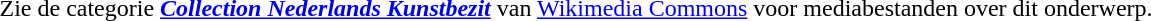<table class="interProjectTemplate toccolours" style="width:100%; margin:1em 0 -0.5em 0;">
<tr>
<td height="28" width="34"></td>
<td>Zie de categorie <strong><em><a href='#'>Collection Nederlands Kunstbezit</a></em></strong> van <a href='#'>Wikimedia Commons</a> voor mediabestanden over dit onderwerp.</td>
</tr>
</table>
